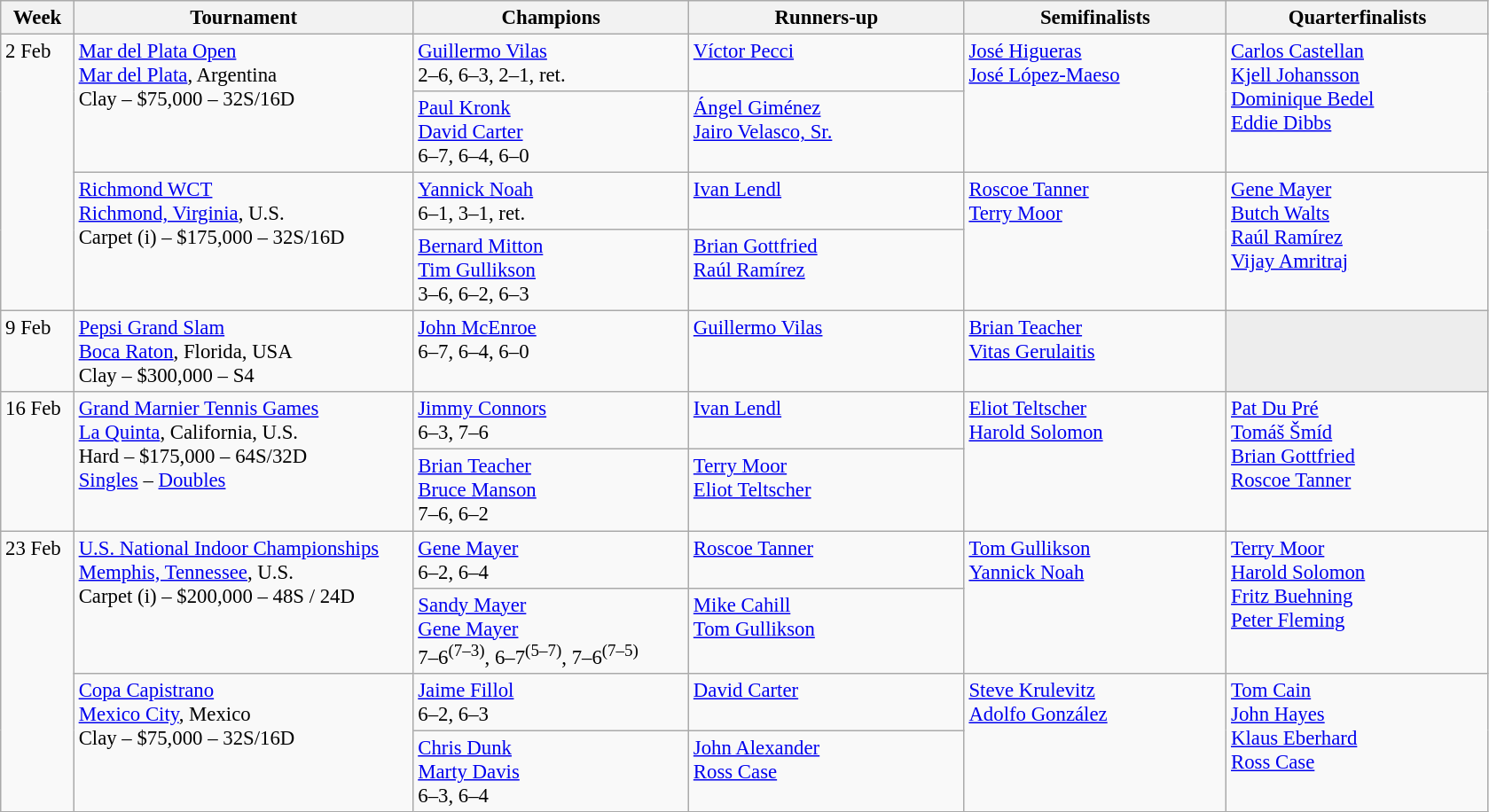<table class=wikitable style=font-size:95%>
<tr>
<th style="width:48px;">Week</th>
<th style="width:248px;">Tournament</th>
<th style="width:200px;">Champions</th>
<th style="width:200px;">Runners-up</th>
<th style="width:190px;">Semifinalists</th>
<th style="width:190px;">Quarterfinalists</th>
</tr>
<tr valign=top>
<td rowspan=4>2 Feb</td>
<td rowspan=2><a href='#'>Mar del Plata Open</a> <br> <a href='#'>Mar del Plata</a>, Argentina <br> Clay – $75,000 – 32S/16D</td>
<td> <a href='#'>Guillermo Vilas</a> <br> 2–6, 6–3, 2–1, ret.</td>
<td> <a href='#'>Víctor Pecci</a></td>
<td rowspan=2> <a href='#'>José Higueras</a> <br>  <a href='#'>José López-Maeso</a></td>
<td rowspan=2> <a href='#'>Carlos Castellan</a> <br>  <a href='#'>Kjell Johansson</a> <br>  <a href='#'>Dominique Bedel</a> <br>  <a href='#'>Eddie Dibbs</a></td>
</tr>
<tr valign=top>
<td> <a href='#'>Paul Kronk</a> <br>  <a href='#'>David Carter</a> <br> 6–7, 6–4, 6–0</td>
<td> <a href='#'>Ángel Giménez</a> <br>  <a href='#'>Jairo Velasco, Sr.</a></td>
</tr>
<tr valign=top>
<td rowspan=2><a href='#'>Richmond WCT</a> <br> <a href='#'>Richmond, Virginia</a>, U.S. <br> Carpet (i) – $175,000 – 32S/16D</td>
<td> <a href='#'>Yannick Noah</a> <br> 6–1, 3–1, ret.</td>
<td> <a href='#'>Ivan Lendl</a></td>
<td rowspan=2> <a href='#'>Roscoe Tanner</a> <br>  <a href='#'>Terry Moor</a></td>
<td rowspan=2> <a href='#'>Gene Mayer</a> <br>  <a href='#'>Butch Walts</a> <br>  <a href='#'>Raúl Ramírez</a> <br>  <a href='#'>Vijay Amritraj</a></td>
</tr>
<tr valign=top>
<td> <a href='#'>Bernard Mitton</a> <br>  <a href='#'>Tim Gullikson</a> <br> 3–6, 6–2, 6–3</td>
<td> <a href='#'>Brian Gottfried</a> <br>  <a href='#'>Raúl Ramírez</a></td>
</tr>
<tr valign=top>
<td rowspan=1>9 Feb</td>
<td><a href='#'>Pepsi Grand Slam</a> <br> <a href='#'>Boca Raton</a>, Florida, USA <br> Clay – $300,000 – S4</td>
<td> <a href='#'>John McEnroe</a> <br> 6–7, 6–4, 6–0</td>
<td> <a href='#'>Guillermo Vilas</a></td>
<td> <a href='#'>Brian Teacher</a> <br>  <a href='#'>Vitas Gerulaitis</a></td>
<td style="background:#ededed;"></td>
</tr>
<tr valign=top>
<td rowspan=2>16 Feb</td>
<td rowspan=2><a href='#'>Grand Marnier Tennis Games</a> <br> <a href='#'>La Quinta</a>, California, U.S. <br> Hard – $175,000 – 64S/32D <br> <a href='#'>Singles</a> – <a href='#'>Doubles</a></td>
<td> <a href='#'>Jimmy Connors</a> <br> 6–3, 7–6</td>
<td> <a href='#'>Ivan Lendl</a></td>
<td rowspan=2> <a href='#'>Eliot Teltscher</a> <br>  <a href='#'>Harold Solomon</a></td>
<td rowspan=2> <a href='#'>Pat Du Pré</a> <br>  <a href='#'>Tomáš Šmíd</a> <br>  <a href='#'>Brian Gottfried</a> <br>  <a href='#'>Roscoe Tanner</a></td>
</tr>
<tr valign=top>
<td> <a href='#'>Brian Teacher</a> <br>  <a href='#'>Bruce Manson</a><br> 7–6, 6–2</td>
<td> <a href='#'>Terry Moor</a> <br>  <a href='#'>Eliot Teltscher</a></td>
</tr>
<tr valign=top>
<td rowspan=4>23 Feb</td>
<td rowspan=2><a href='#'>U.S. National Indoor Championships</a> <br> <a href='#'>Memphis, Tennessee</a>, U.S. <br> Carpet (i) – $200,000 – 	48S / 24D</td>
<td> <a href='#'>Gene Mayer</a> <br> 6–2, 6–4</td>
<td> <a href='#'>Roscoe Tanner</a></td>
<td rowspan=2> <a href='#'>Tom Gullikson</a> <br>  <a href='#'>Yannick Noah</a></td>
<td rowspan=2> <a href='#'>Terry Moor</a> <br>  <a href='#'>Harold Solomon</a> <br>  <a href='#'>Fritz Buehning</a> <br>  <a href='#'>Peter Fleming</a></td>
</tr>
<tr valign=top>
<td> <a href='#'>Sandy Mayer</a> <br>  <a href='#'>Gene Mayer</a> <br> 7–6<sup>(7–3)</sup>, 6–7<sup>(5–7)</sup>, 7–6<sup>(7–5)</sup></td>
<td> <a href='#'>Mike Cahill</a> <br>  <a href='#'>Tom Gullikson</a></td>
</tr>
<tr valign=top>
<td rowspan=2><a href='#'>Copa Capistrano</a> <br><a href='#'>Mexico City</a>, Mexico <br> Clay – $75,000 – 32S/16D</td>
<td> <a href='#'>Jaime Fillol</a> <br> 6–2, 6–3</td>
<td> <a href='#'>David Carter</a></td>
<td rowspan=2> <a href='#'>Steve Krulevitz</a> <br>  <a href='#'>Adolfo González</a></td>
<td rowspan=2> <a href='#'>Tom Cain</a> <br>  <a href='#'>John Hayes</a> <br>  <a href='#'>Klaus Eberhard</a> <br>  <a href='#'>Ross Case</a></td>
</tr>
<tr valign=top>
<td> <a href='#'>Chris Dunk</a> <br>  <a href='#'>Marty Davis</a> <br> 6–3, 6–4</td>
<td> <a href='#'>John Alexander</a> <br>  <a href='#'>Ross Case</a></td>
</tr>
</table>
